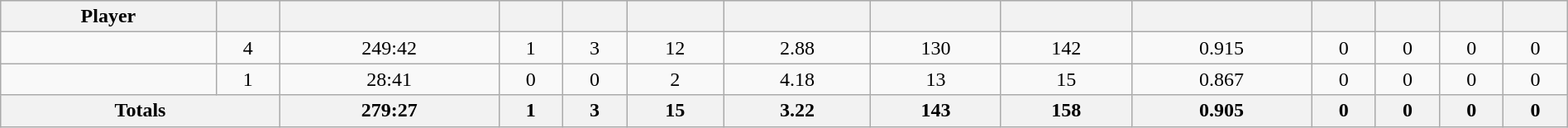<table class="wikitable sortable" style="width:100%;">
<tr style="text-align:center; background:#ddd;">
<th>Player</th>
<th></th>
<th></th>
<th></th>
<th></th>
<th></th>
<th></th>
<th></th>
<th></th>
<th></th>
<th></th>
<th></th>
<th></th>
<th></th>
</tr>
<tr align=center>
<td style=white-space:nowrap></td>
<td>4</td>
<td>249:42</td>
<td>1</td>
<td>3</td>
<td>12</td>
<td>2.88</td>
<td>130</td>
<td>142</td>
<td>0.915</td>
<td>0</td>
<td>0</td>
<td>0</td>
<td>0</td>
</tr>
<tr align=center>
<td style=white-space:nowrap></td>
<td>1</td>
<td>28:41</td>
<td>0</td>
<td>0</td>
<td>2</td>
<td>4.18</td>
<td>13</td>
<td>15</td>
<td>0.867</td>
<td>0</td>
<td>0</td>
<td>0</td>
<td>0</td>
</tr>
<tr class="unsortable">
<th colspan=2>Totals</th>
<th>279:27</th>
<th>1</th>
<th>3</th>
<th>15</th>
<th>3.22</th>
<th>143</th>
<th>158</th>
<th>0.905</th>
<th>0</th>
<th>0</th>
<th>0</th>
<th>0</th>
</tr>
</table>
